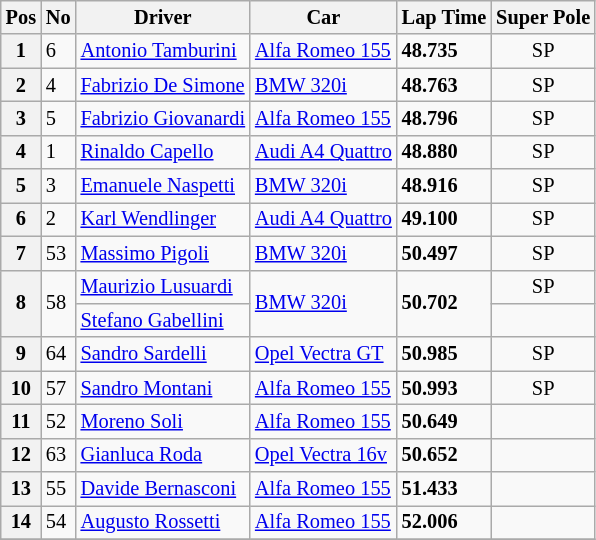<table class="wikitable" style="font-size: 85%;">
<tr>
<th>Pos</th>
<th>No</th>
<th>Driver</th>
<th>Car</th>
<th>Lap Time</th>
<th>Super Pole</th>
</tr>
<tr>
<th>1</th>
<td>6</td>
<td> <a href='#'>Antonio Tamburini</a></td>
<td><a href='#'>Alfa Romeo 155</a></td>
<td><strong>48.735</strong></td>
<td align=center>SP</td>
</tr>
<tr>
<th>2</th>
<td>4</td>
<td> <a href='#'>Fabrizio De Simone</a></td>
<td><a href='#'>BMW 320i</a></td>
<td><strong>48.763</strong></td>
<td align=center>SP</td>
</tr>
<tr>
<th>3</th>
<td>5</td>
<td> <a href='#'>Fabrizio Giovanardi</a></td>
<td><a href='#'>Alfa Romeo 155</a></td>
<td><strong>48.796</strong></td>
<td align=center>SP</td>
</tr>
<tr>
<th>4</th>
<td>1</td>
<td> <a href='#'>Rinaldo Capello</a></td>
<td><a href='#'>Audi A4 Quattro</a></td>
<td><strong>48.880</strong></td>
<td align=center>SP</td>
</tr>
<tr>
<th>5</th>
<td>3</td>
<td> <a href='#'>Emanuele Naspetti</a></td>
<td><a href='#'>BMW 320i</a></td>
<td><strong>48.916</strong></td>
<td align=center>SP</td>
</tr>
<tr>
<th>6</th>
<td>2</td>
<td> <a href='#'>Karl Wendlinger</a></td>
<td><a href='#'>Audi A4 Quattro</a></td>
<td><strong>49.100</strong></td>
<td align=center>SP</td>
</tr>
<tr>
<th>7</th>
<td>53</td>
<td> <a href='#'>Massimo Pigoli</a></td>
<td><a href='#'>BMW 320i</a></td>
<td><strong>50.497</strong></td>
<td align=center>SP</td>
</tr>
<tr>
<th rowspan=2>8</th>
<td rowspan=2>58</td>
<td> <a href='#'>Maurizio Lusuardi</a></td>
<td rowspan=2><a href='#'>BMW 320i</a></td>
<td rowspan=2><strong>50.702</strong></td>
<td align=center>SP</td>
</tr>
<tr>
<td> <a href='#'>Stefano Gabellini</a></td>
</tr>
<tr>
<th>9</th>
<td>64</td>
<td> <a href='#'>Sandro Sardelli</a></td>
<td><a href='#'> Opel Vectra GT</a></td>
<td><strong>50.985</strong></td>
<td align=center>SP</td>
</tr>
<tr>
<th>10</th>
<td>57</td>
<td> <a href='#'>Sandro Montani</a></td>
<td><a href='#'>Alfa Romeo 155</a></td>
<td><strong>50.993</strong></td>
<td align=center>SP</td>
</tr>
<tr>
<th>11</th>
<td>52</td>
<td> <a href='#'>Moreno Soli</a></td>
<td><a href='#'>Alfa Romeo 155</a></td>
<td><strong>50.649</strong></td>
<td></td>
</tr>
<tr>
<th>12</th>
<td>63</td>
<td> <a href='#'>Gianluca Roda</a></td>
<td><a href='#'> Opel Vectra 16v</a></td>
<td><strong>50.652</strong></td>
<td></td>
</tr>
<tr>
<th>13</th>
<td>55</td>
<td> <a href='#'>Davide Bernasconi</a></td>
<td><a href='#'>Alfa Romeo 155</a></td>
<td><strong>51.433</strong></td>
<td></td>
</tr>
<tr>
<th>14</th>
<td>54</td>
<td> <a href='#'>Augusto Rossetti</a></td>
<td><a href='#'>Alfa Romeo 155</a></td>
<td><strong>52.006</strong></td>
<td></td>
</tr>
<tr>
</tr>
</table>
